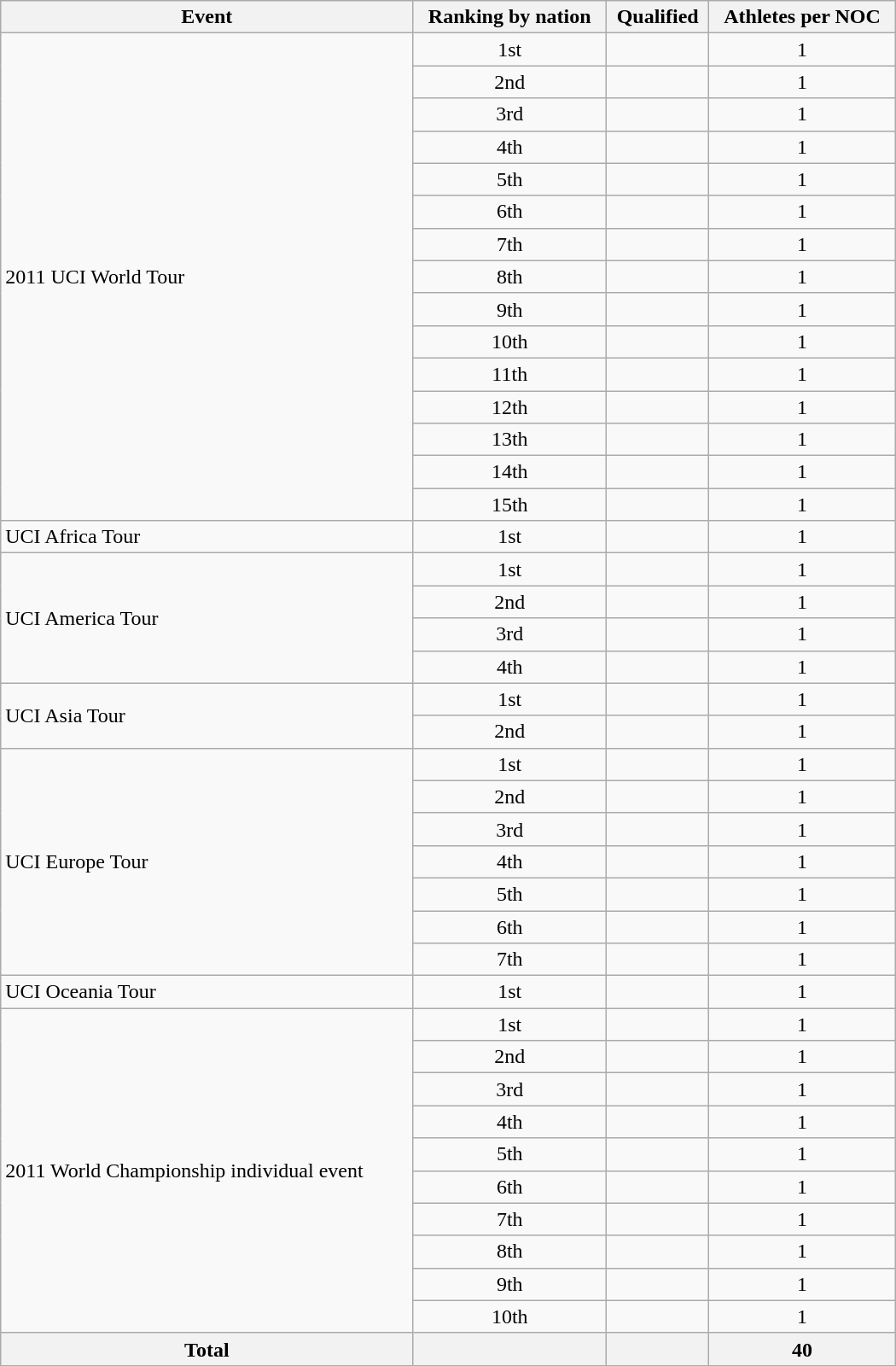<table class="wikitable"  style="width:700px; text-align:center;">
<tr>
<th>Event</th>
<th>Ranking by nation</th>
<th>Qualified</th>
<th>Athletes per NOC</th>
</tr>
<tr>
<td rowspan="15" style="text-align:left;">2011 UCI World Tour</td>
<td>1st</td>
<td align="left"></td>
<td>1</td>
</tr>
<tr>
<td>2nd</td>
<td align="left"></td>
<td>1</td>
</tr>
<tr>
<td>3rd</td>
<td align="left"></td>
<td>1</td>
</tr>
<tr>
<td>4th</td>
<td align="left"></td>
<td>1</td>
</tr>
<tr>
<td>5th</td>
<td align="left"></td>
<td>1</td>
</tr>
<tr>
<td>6th</td>
<td align="left"></td>
<td>1</td>
</tr>
<tr>
<td>7th</td>
<td align="left"></td>
<td>1</td>
</tr>
<tr>
<td>8th</td>
<td align="left"></td>
<td>1</td>
</tr>
<tr>
<td>9th</td>
<td align="left"></td>
<td>1</td>
</tr>
<tr>
<td>10th</td>
<td align="left"></td>
<td>1</td>
</tr>
<tr>
<td>11th</td>
<td align="left"></td>
<td>1</td>
</tr>
<tr>
<td>12th</td>
<td align="left"></td>
<td>1</td>
</tr>
<tr>
<td>13th</td>
<td align="left"></td>
<td>1</td>
</tr>
<tr>
<td>14th</td>
<td align="left"></td>
<td>1</td>
</tr>
<tr>
<td>15th</td>
<td align="left"></td>
<td>1</td>
</tr>
<tr>
<td align="left">UCI Africa Tour</td>
<td>1st</td>
<td align="left"></td>
<td>1</td>
</tr>
<tr>
<td rowspan="4" style="text-align:left;">UCI America Tour</td>
<td>1st</td>
<td align="left"></td>
<td>1</td>
</tr>
<tr>
<td>2nd</td>
<td align="left"></td>
<td>1</td>
</tr>
<tr>
<td>3rd</td>
<td align="left"></td>
<td>1</td>
</tr>
<tr>
<td>4th</td>
<td align="left"></td>
<td>1</td>
</tr>
<tr>
<td rowspan="2" style="text-align:left;">UCI Asia Tour</td>
<td>1st</td>
<td align="left"></td>
<td>1</td>
</tr>
<tr>
<td>2nd</td>
<td align="left"></td>
<td>1</td>
</tr>
<tr>
<td rowspan="7" style="text-align:left;">UCI Europe Tour</td>
<td>1st</td>
<td align="left"></td>
<td>1</td>
</tr>
<tr>
<td>2nd</td>
<td align="left"></td>
<td>1</td>
</tr>
<tr>
<td>3rd</td>
<td align="left"></td>
<td>1</td>
</tr>
<tr>
<td>4th</td>
<td align="left"></td>
<td>1</td>
</tr>
<tr>
<td>5th</td>
<td align="left"></td>
<td>1</td>
</tr>
<tr>
<td>6th</td>
<td align="left"></td>
<td>1</td>
</tr>
<tr>
<td>7th</td>
<td align="left"></td>
<td>1</td>
</tr>
<tr>
<td align="left">UCI Oceania Tour</td>
<td>1st</td>
<td align="left"></td>
<td>1</td>
</tr>
<tr>
<td rowspan="10" style="text-align:left;">2011 World Championship individual event</td>
<td>1st</td>
<td align="left"></td>
<td>1</td>
</tr>
<tr>
<td>2nd</td>
<td align="left"></td>
<td>1</td>
</tr>
<tr>
<td>3rd</td>
<td align="left"></td>
<td>1</td>
</tr>
<tr>
<td>4th</td>
<td align="left"></td>
<td>1</td>
</tr>
<tr>
<td>5th</td>
<td align="left"></td>
<td>1</td>
</tr>
<tr>
<td>6th</td>
<td align="left"></td>
<td>1</td>
</tr>
<tr>
<td>7th</td>
<td align="left"></td>
<td>1</td>
</tr>
<tr>
<td>8th</td>
<td align="left"></td>
<td>1</td>
</tr>
<tr>
<td>9th</td>
<td align="left"></td>
<td>1</td>
</tr>
<tr>
<td>10th</td>
<td align="left"></td>
<td>1</td>
</tr>
<tr>
<th>Total</th>
<th></th>
<th></th>
<th>40</th>
</tr>
</table>
